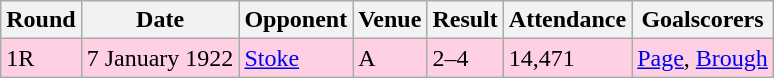<table class="wikitable">
<tr>
<th>Round</th>
<th>Date</th>
<th>Opponent</th>
<th>Venue</th>
<th>Result</th>
<th>Attendance</th>
<th>Goalscorers</th>
</tr>
<tr style="background-color: #ffd0e3;">
<td>1R</td>
<td>7 January 1922</td>
<td><a href='#'>Stoke</a></td>
<td>A</td>
<td>2–4</td>
<td>14,471</td>
<td><a href='#'>Page</a>, <a href='#'>Brough</a></td>
</tr>
</table>
